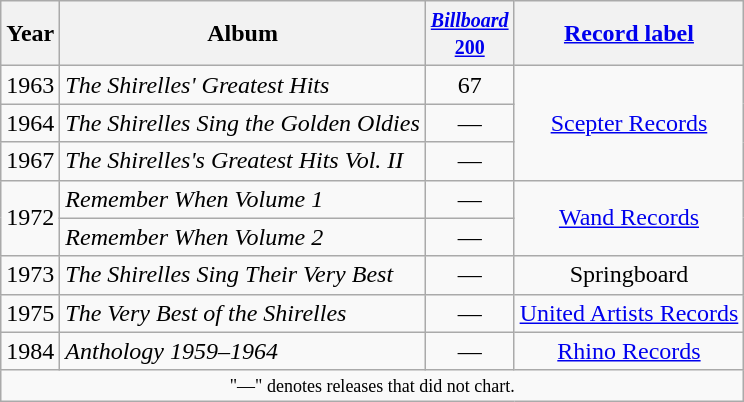<table class="wikitable" style=text-align:center;>
<tr>
<th>Year</th>
<th>Album</th>
<th width=50><small><a href='#'><em>Billboard</em> 200</a></small><br></th>
<th><a href='#'>Record label</a></th>
</tr>
<tr>
<td rowspan="1">1963</td>
<td align=left><em>The Shirelles' Greatest Hits</em></td>
<td>67</td>
<td rowspan="3"><a href='#'>Scepter Records</a></td>
</tr>
<tr>
<td rowspan="1">1964</td>
<td align=left><em>The Shirelles Sing the Golden Oldies</em></td>
<td>—</td>
</tr>
<tr>
<td rowspan="1">1967</td>
<td align=left><em>The Shirelles's Greatest Hits Vol. II</em></td>
<td>—</td>
</tr>
<tr>
<td rowspan="2">1972</td>
<td align=left><em>Remember When Volume 1</em></td>
<td>—</td>
<td rowspan="2"><a href='#'>Wand Records</a></td>
</tr>
<tr>
<td align=left><em>Remember When Volume 2</em></td>
<td>—</td>
</tr>
<tr>
<td rowspan="1">1973</td>
<td align=left><em>The Shirelles Sing Their Very Best</em></td>
<td>—</td>
<td>Springboard</td>
</tr>
<tr>
<td rowspan="1">1975</td>
<td align=left><em>The Very Best of the Shirelles</em></td>
<td>—</td>
<td rowspan="1"><a href='#'>United Artists Records</a></td>
</tr>
<tr>
<td rowspan="1">1984</td>
<td align=left><em>Anthology 1959–1964</em></td>
<td>—</td>
<td rowspan="1"><a href='#'>Rhino Records</a></td>
</tr>
<tr>
<td colspan="4" style="text-align:center; font-size:9pt;">"—" denotes releases that did not chart.</td>
</tr>
</table>
